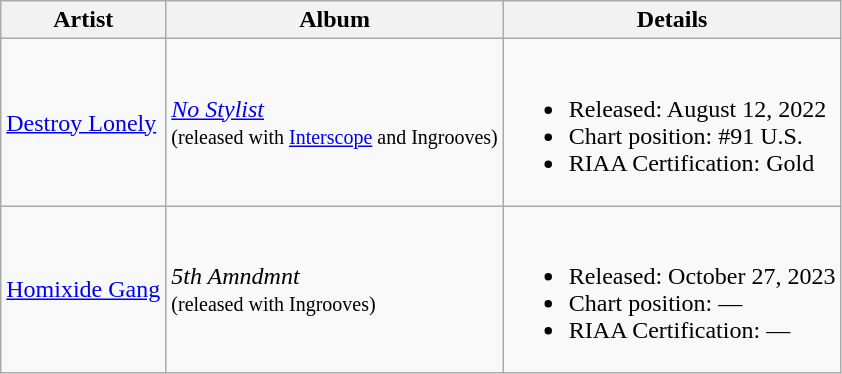<table class="wikitable sortable">
<tr>
<th>Artist</th>
<th class="unsortable">Album</th>
<th>Details</th>
</tr>
<tr>
<td><a href='#'>Destroy Lonely</a></td>
<td><em><a href='#'>No Stylist</a></em><br><small>(released with <a href='#'>Interscope</a> and Ingrooves)</small></td>
<td><br><ul><li>Released: August 12, 2022</li><li>Chart position: #91 U.S.</li><li>RIAA Certification: Gold</li></ul></td>
</tr>
<tr>
<td><a href='#'>Homixide Gang</a></td>
<td><em>5th Amndmnt</em><br><small>(released with Ingrooves)</small></td>
<td><br><ul><li>Released: October 27, 2023</li><li>Chart position: —</li><li>RIAA Certification: —</li></ul></td>
</tr>
</table>
